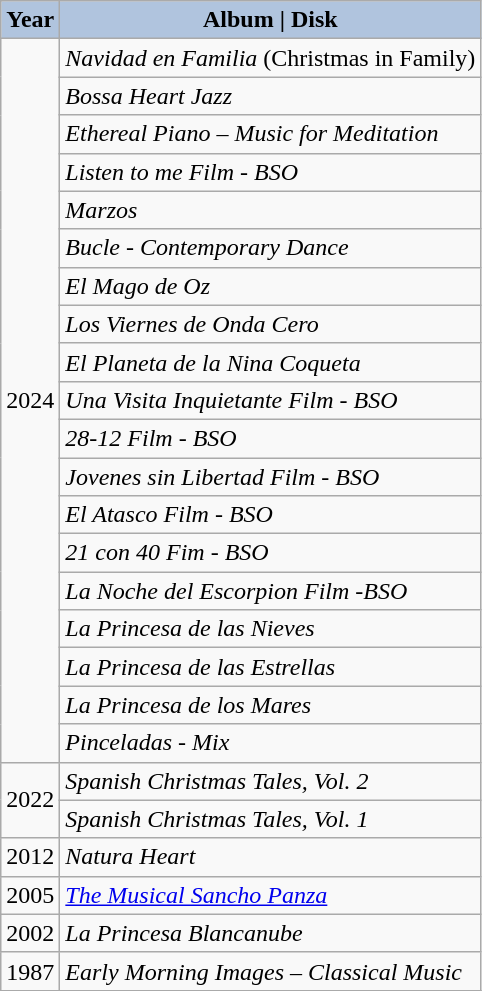<table class="wikitable">
<tr>
<th style="background:#B0C4DE;">Year</th>
<th style="background:#B0C4DE;">Album | Disk</th>
</tr>
<tr>
<td rowspan="19">2024</td>
<td><em>Navidad en Familia</em> (Christmas in Family)</td>
</tr>
<tr>
<td><em>Bossa Heart Jazz</em></td>
</tr>
<tr>
<td><em>Ethereal Piano – Music for Meditation</em></td>
</tr>
<tr>
<td><em>Listen to me Film - BSO</em></td>
</tr>
<tr>
<td><em>Marzos</em></td>
</tr>
<tr>
<td><em>Bucle - Contemporary Dance</em></td>
</tr>
<tr>
<td><em>El Mago de Oz</em></td>
</tr>
<tr>
<td><em>Los Viernes de Onda Cero</em></td>
</tr>
<tr>
<td><em>El Planeta de la Nina Coqueta</em></td>
</tr>
<tr>
<td><em>Una Visita Inquietante Film - BSO</em></td>
</tr>
<tr>
<td><em>28-12 Film - BSO</em></td>
</tr>
<tr>
<td><em>Jovenes sin Libertad Film - BSO</em></td>
</tr>
<tr>
<td><em>El Atasco Film - BSO</em></td>
</tr>
<tr>
<td><em>21 con 40 Fim - BSO</em></td>
</tr>
<tr>
<td><em>La Noche del Escorpion Film -BSO</em></td>
</tr>
<tr>
<td><em>La Princesa de las Nieves</em></td>
</tr>
<tr>
<td><em>La Princesa de las Estrellas</em></td>
</tr>
<tr>
<td><em>La Princesa de los Mares</em></td>
</tr>
<tr>
<td><em>Pinceladas - Mix</em></td>
</tr>
<tr>
<td rowspan="2">2022</td>
<td><em>Spanish Christmas Tales, Vol. 2</em></td>
</tr>
<tr>
<td><em>Spanish Christmas Tales, Vol. 1</em></td>
</tr>
<tr>
<td rowspan="1">2012</td>
<td><em>Natura Heart</em></td>
</tr>
<tr>
<td rowspan="1">2005</td>
<td><em><a href='#'>The Musical Sancho Panza</a></em></td>
</tr>
<tr>
<td>2002</td>
<td><em>La Princesa Blancanube</em></td>
</tr>
<tr>
<td>1987</td>
<td><em>Early Morning Images – Classical Music</em></td>
</tr>
<tr>
</tr>
</table>
